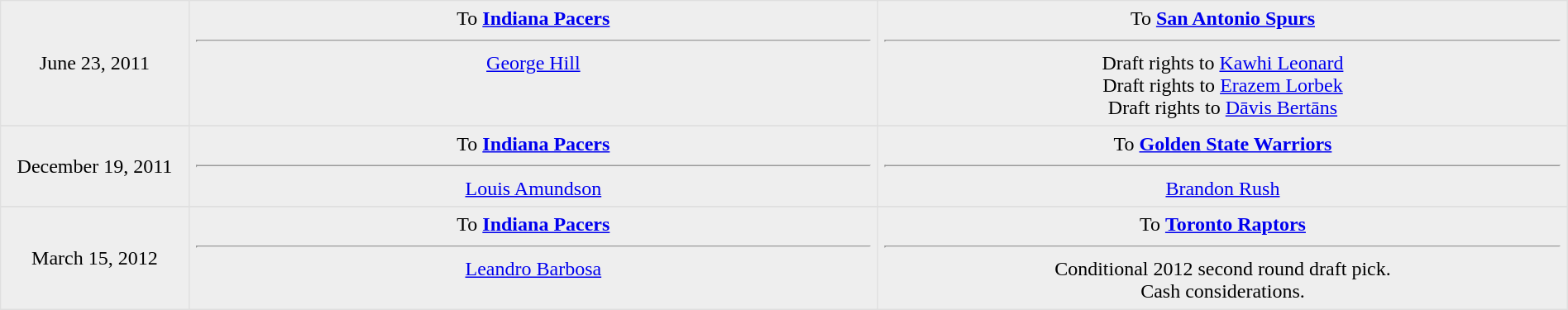<table border=1 style="border-collapse:collapse; text-align: center; width: 100%" bordercolor="#DFDFDF"  cellpadding="5">
<tr bgcolor="eeeeee">
<td style="width:12%">June 23, 2011</td>
<td style="width:44%" valign="top">To <strong><a href='#'>Indiana Pacers</a></strong><hr><a href='#'>George Hill</a></td>
<td style="width:44%" valign="top">To <strong><a href='#'>San Antonio Spurs</a></strong><hr>Draft rights to <a href='#'>Kawhi Leonard</a><br>Draft rights to <a href='#'>Erazem Lorbek</a><br>Draft rights to <a href='#'>Dāvis Bertāns</a></td>
</tr>
<tr>
</tr>
<tr bgcolor="eeeeee">
<td style="width:12%">December 19, 2011</td>
<td style="width:44%" valign="top">To <strong><a href='#'>Indiana Pacers</a></strong><hr><a href='#'>Louis Amundson</a></td>
<td style="width:44%" valign="top">To <strong><a href='#'>Golden State Warriors</a></strong><hr><a href='#'>Brandon Rush</a></td>
</tr>
<tr>
</tr>
<tr bgcolor="eeeeee">
<td style="width:12%">March 15, 2012</td>
<td style="width:44%" valign="top">To <strong><a href='#'>Indiana Pacers</a></strong><hr><a href='#'>Leandro Barbosa</a></td>
<td style="width:44%" valign="top">To <strong><a href='#'>Toronto Raptors</a></strong><hr>Conditional 2012 second round draft pick.<br>Cash considerations.</td>
</tr>
</table>
